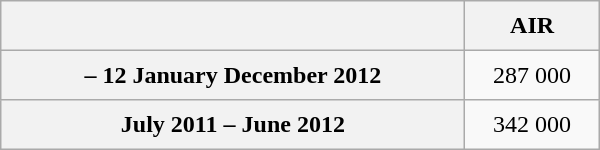<table class="wikitable sortable" style="text-align:center; width:400px; height:100px;">
<tr>
<th></th>
<th>AIR</th>
</tr>
<tr>
<th scope="row">– 12 January December 2012</th>
<td>287 000</td>
</tr>
<tr>
<th scope="row">July 2011 – June 2012</th>
<td>342 000</td>
</tr>
</table>
